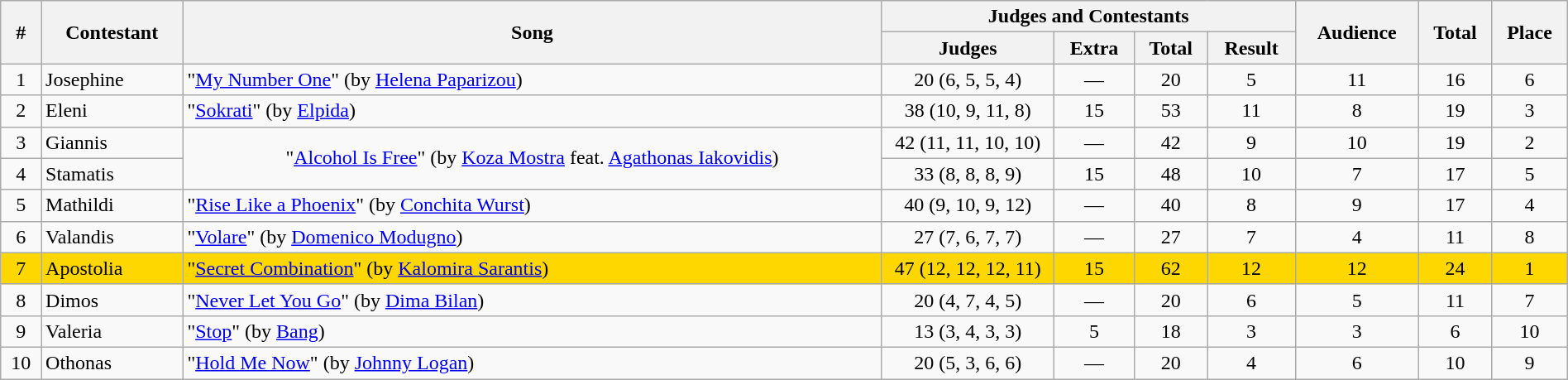<table class="sortable wikitable" style="text-align:center;" width="100%">
<tr>
<th rowspan="2">#</th>
<th rowspan="2">Contestant</th>
<th rowspan="2">Song</th>
<th colspan="4">Judges and Contestants</th>
<th rowspan="2">Audience</th>
<th rowspan="2">Total</th>
<th rowspan="2">Place</th>
</tr>
<tr>
<th width="11%">Judges</th>
<th>Extra</th>
<th>Total</th>
<th>Result</th>
</tr>
<tr>
<td>1</td>
<td align="left">Josephine</td>
<td align="left"> "<a href='#'>My Number One</a>" (by <a href='#'>Helena Paparizou</a>)</td>
<td>20 (6, 5, 5, 4)</td>
<td>—</td>
<td>20</td>
<td>5</td>
<td>11</td>
<td>16</td>
<td>6</td>
</tr>
<tr>
<td>2</td>
<td align="left">Eleni</td>
<td align="left"> "<a href='#'>Sokrati</a>" (by <a href='#'>Elpida</a>)</td>
<td>38 (10, 9, 11, 8)</td>
<td>15</td>
<td>53</td>
<td>11</td>
<td>8</td>
<td>19</td>
<td>3</td>
</tr>
<tr>
<td>3</td>
<td align="left">Giannis</td>
<td rowspan="2"> "<a href='#'>Alcohol Is Free</a>" (by <a href='#'>Koza Mostra</a> feat. <a href='#'>Agathonas Iakovidis</a>)</td>
<td>42 (11, 11, 10, 10)</td>
<td>—</td>
<td>42</td>
<td>9</td>
<td>10</td>
<td>19</td>
<td>2</td>
</tr>
<tr>
<td>4</td>
<td align="left">Stamatis</td>
<td>33 (8, 8, 8, 9)</td>
<td>15</td>
<td>48</td>
<td>10</td>
<td>7</td>
<td>17</td>
<td>5</td>
</tr>
<tr>
<td>5</td>
<td align="left">Mathildi</td>
<td align="left"> "<a href='#'>Rise Like a Phoenix</a>" (by <a href='#'>Conchita Wurst</a>)</td>
<td>40 (9, 10, 9, 12)</td>
<td>—</td>
<td>40</td>
<td>8</td>
<td>9</td>
<td>17</td>
<td>4</td>
</tr>
<tr>
<td>6</td>
<td align="left">Valandis</td>
<td align="left"> "<a href='#'>Volare</a>" (by <a href='#'>Domenico Modugno</a>)</td>
<td>27 (7, 6, 7, 7)</td>
<td>—</td>
<td>27</td>
<td>7</td>
<td>4</td>
<td>11</td>
<td>8</td>
</tr>
<tr bgcolor="gold">
<td>7</td>
<td align="left">Apostolia</td>
<td align="left"> "<a href='#'>Secret Combination</a>" (by <a href='#'>Kalomira Sarantis</a>)</td>
<td>47 (12, 12, 12, 11)</td>
<td>15</td>
<td>62</td>
<td>12</td>
<td>12</td>
<td>24</td>
<td>1</td>
</tr>
<tr>
<td>8</td>
<td align="left">Dimos</td>
<td align="left"> "<a href='#'>Never Let You Go</a>" (by <a href='#'>Dima Bilan</a>)</td>
<td>20 (4, 7, 4, 5)</td>
<td>—</td>
<td>20</td>
<td>6</td>
<td>5</td>
<td>11</td>
<td>7</td>
</tr>
<tr>
<td>9</td>
<td align="left">Valeria</td>
<td align="left"> "<a href='#'>Stop</a>" (by <a href='#'>Bang</a>)</td>
<td>13 (3, 4, 3, 3)</td>
<td>5</td>
<td>18</td>
<td>3</td>
<td>3</td>
<td>6</td>
<td>10</td>
</tr>
<tr>
<td>10</td>
<td align="left">Othonas</td>
<td align="left"> "<a href='#'>Hold Me Now</a>" (by <a href='#'>Johnny Logan</a>)</td>
<td>20 (5, 3, 6, 6)</td>
<td>—</td>
<td>20</td>
<td>4</td>
<td>6</td>
<td>10</td>
<td>9</td>
</tr>
</table>
